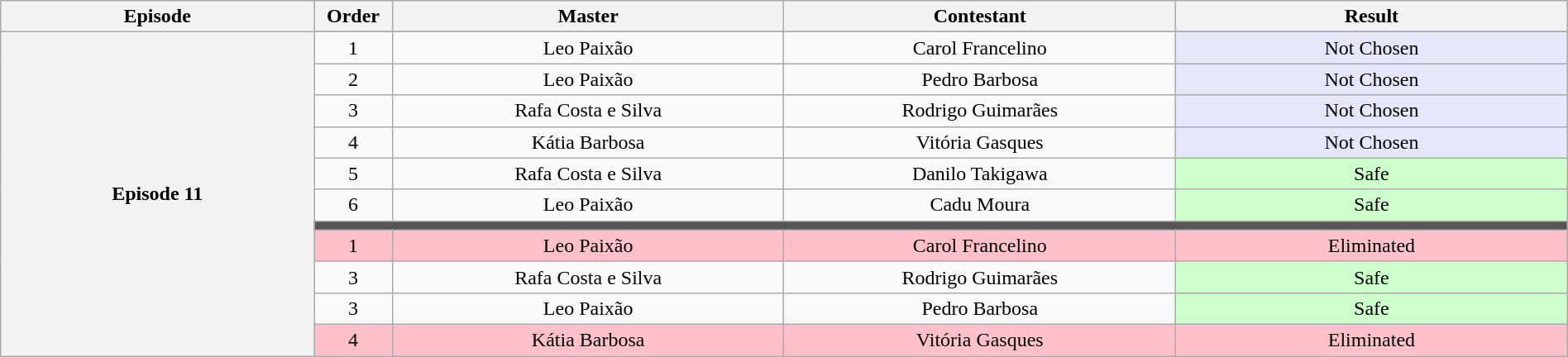<table class="wikitable" style="text-align:center; width:100%;">
<tr>
<th scope="col" width="20.0%">Episode</th>
<th scope="col" width="05.0%">Order</th>
<th scope="col" width="25.0%">Master</th>
<th scope="col" width="25.0%">Contestant</th>
<th scope="col" width="25.0%">Result</th>
</tr>
<tr>
<th rowspan=12>Episode 11<br></th>
</tr>
<tr>
<td>1</td>
<td>Leo Paixão</td>
<td>Carol Francelino</td>
<td bgcolor=E6E6FA>Not Chosen</td>
</tr>
<tr>
<td>2</td>
<td>Leo Paixão</td>
<td>Pedro Barbosa</td>
<td bgcolor=E6E6FA>Not Chosen</td>
</tr>
<tr>
<td>3</td>
<td>Rafa Costa e Silva</td>
<td>Rodrigo Guimarães</td>
<td bgcolor=E6E6FA>Not Chosen</td>
</tr>
<tr>
<td>4</td>
<td>Kátia Barbosa</td>
<td>Vitória Gasques</td>
<td bgcolor=E6E6FA>Not Chosen</td>
</tr>
<tr>
<td>5</td>
<td>Rafa Costa e Silva</td>
<td>Danilo Takigawa</td>
<td bgcolor=CCFFCC>Safe</td>
</tr>
<tr>
<td>6</td>
<td>Leo Paixão</td>
<td>Cadu Moura</td>
<td bgcolor=CCFFCC>Safe</td>
</tr>
<tr>
<td colspan=5 bgcolor=555555></td>
</tr>
<tr bgcolor=FFC0CB>
<td>1</td>
<td>Leo Paixão</td>
<td>Carol Francelino</td>
<td>Eliminated</td>
</tr>
<tr>
<td>3</td>
<td>Rafa Costa e Silva</td>
<td>Rodrigo Guimarães</td>
<td bgcolor=CCFFCC>Safe</td>
</tr>
<tr>
<td>3</td>
<td>Leo Paixão</td>
<td>Pedro Barbosa</td>
<td bgcolor=CCFFCC>Safe</td>
</tr>
<tr bgcolor=FFC0CB>
<td>4</td>
<td>Kátia Barbosa</td>
<td>Vitória Gasques</td>
<td>Eliminated</td>
</tr>
</table>
